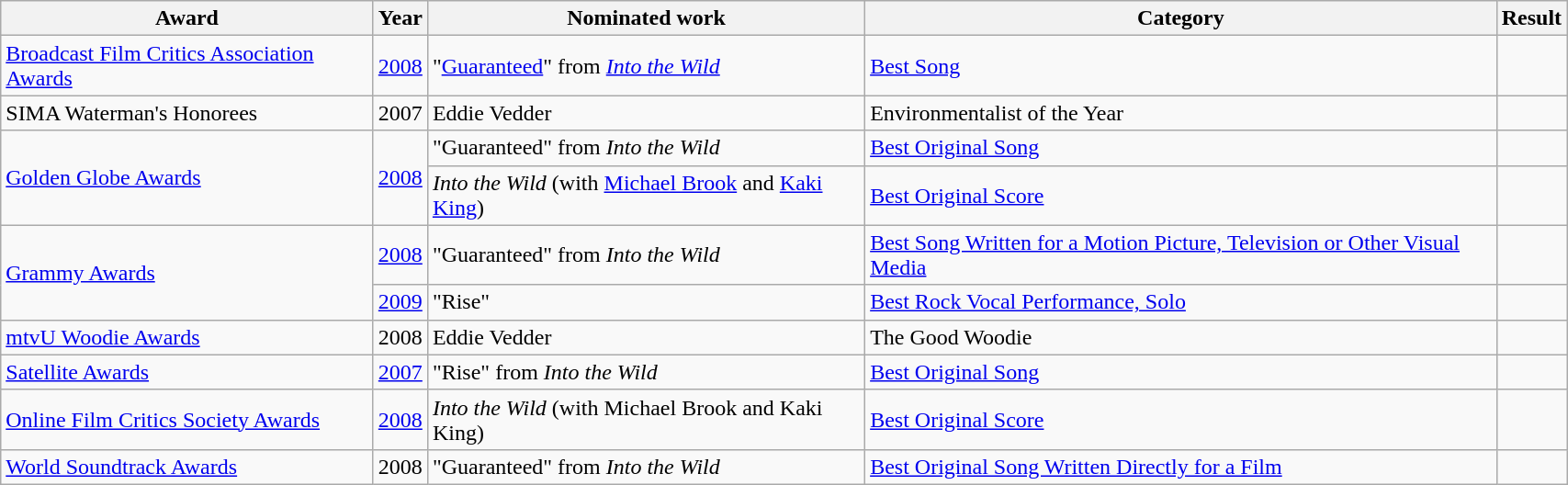<table class="wikitable" style="width:90%;">
<tr>
<th>Award</th>
<th style="width:30px;">Year</th>
<th>Nominated work</th>
<th>Category</th>
<th>Result</th>
</tr>
<tr>
<td><a href='#'>Broadcast Film Critics Association Awards</a></td>
<td style="text-align:center;"><a href='#'>2008</a></td>
<td>"<a href='#'>Guaranteed</a>" from <em><a href='#'>Into the Wild</a></em></td>
<td><a href='#'>Best Song</a></td>
<td></td>
</tr>
<tr>
<td>SIMA Waterman's Honorees</td>
<td style="text-align:center;">2007</td>
<td>Eddie Vedder</td>
<td>Environmentalist of the Year</td>
<td></td>
</tr>
<tr>
<td rowspan="2"><a href='#'>Golden Globe Awards</a></td>
<td rowspan="2" style="text-align:center;"><a href='#'>2008</a></td>
<td>"Guaranteed" from <em>Into the Wild</em></td>
<td><a href='#'>Best Original Song</a></td>
<td></td>
</tr>
<tr>
<td><em>Into the Wild</em> (with <a href='#'>Michael Brook</a> and <a href='#'>Kaki King</a>)</td>
<td><a href='#'>Best Original Score</a></td>
<td></td>
</tr>
<tr>
<td rowspan="2"><a href='#'>Grammy Awards</a></td>
<td style="text-align:center;"><a href='#'>2008</a></td>
<td>"Guaranteed" from <em>Into the Wild</em></td>
<td><a href='#'>Best Song Written for a Motion Picture, Television or Other Visual Media</a></td>
<td></td>
</tr>
<tr>
<td style="text-align:center;"><a href='#'>2009</a></td>
<td>"Rise"</td>
<td><a href='#'>Best Rock Vocal Performance, Solo</a></td>
<td></td>
</tr>
<tr>
<td><a href='#'>mtvU Woodie Awards</a></td>
<td style="text-align:center;">2008</td>
<td>Eddie Vedder</td>
<td>The Good Woodie</td>
<td></td>
</tr>
<tr>
<td><a href='#'>Satellite Awards</a></td>
<td style="text-align:center;"><a href='#'>2007</a></td>
<td>"Rise" from <em>Into the Wild</em></td>
<td><a href='#'>Best Original Song</a></td>
<td></td>
</tr>
<tr>
<td><a href='#'>Online Film Critics Society Awards</a></td>
<td style="text-align:center;"><a href='#'>2008</a></td>
<td><em>Into the Wild</em> (with Michael Brook and Kaki King)</td>
<td><a href='#'>Best Original Score</a></td>
<td></td>
</tr>
<tr>
<td><a href='#'>World Soundtrack Awards</a></td>
<td style="text-align:center;">2008</td>
<td>"Guaranteed" from <em>Into the Wild</em></td>
<td><a href='#'>Best Original Song Written Directly for a Film</a></td>
<td></td>
</tr>
</table>
